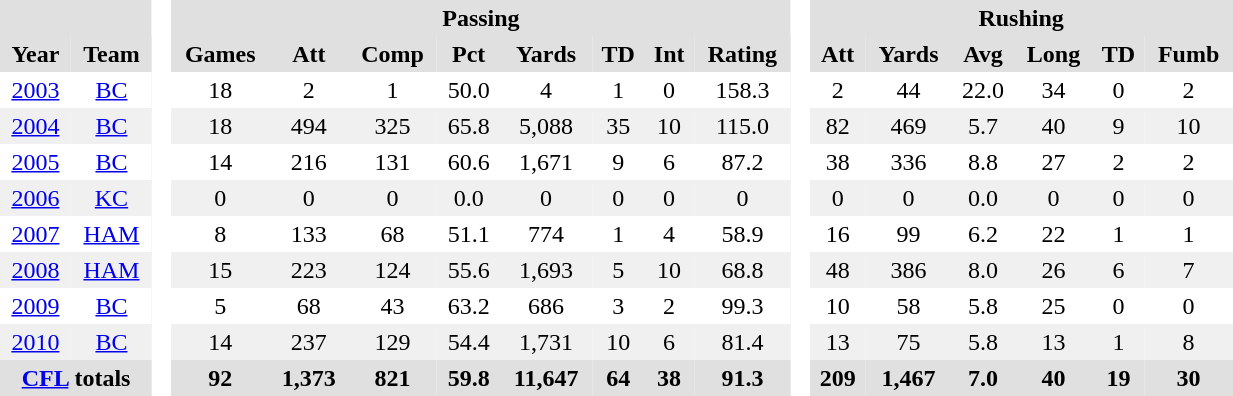<table BORDER="0" CELLPADDING="3" CELLSPACING="0" width="65%" style="text-align:center">
<tr bgcolor="#e0e0e0">
<th colspan="2"></th>
<th rowspan="99" bgcolor="#ffffff"> </th>
<th colspan="8">Passing</th>
<th rowspan="99" bgcolor="#ffffff"> </th>
<th colspan="6">Rushing</th>
</tr>
<tr bgcolor="#e0e0e0">
<th>Year</th>
<th>Team</th>
<th>Games</th>
<th>Att</th>
<th>Comp</th>
<th>Pct</th>
<th>Yards</th>
<th>TD</th>
<th>Int</th>
<th>Rating</th>
<th>Att</th>
<th>Yards</th>
<th>Avg</th>
<th>Long</th>
<th>TD</th>
<th>Fumb</th>
</tr>
<tr ALIGN="center">
<td><a href='#'>2003</a></td>
<td><a href='#'>BC</a></td>
<td>18</td>
<td>2</td>
<td>1</td>
<td>50.0</td>
<td>4</td>
<td>1</td>
<td>0</td>
<td>158.3</td>
<td>2</td>
<td>44</td>
<td>22.0</td>
<td>34</td>
<td>0</td>
<td>2</td>
</tr>
<tr ALIGN="center" bgcolor="#f0f0f0">
<td><a href='#'>2004</a></td>
<td><a href='#'>BC</a></td>
<td>18</td>
<td>494</td>
<td>325</td>
<td>65.8</td>
<td>5,088</td>
<td>35</td>
<td>10</td>
<td>115.0</td>
<td>82</td>
<td>469</td>
<td>5.7</td>
<td>40</td>
<td>9</td>
<td>10</td>
</tr>
<tr ALIGN="center">
<td><a href='#'>2005</a></td>
<td><a href='#'>BC</a></td>
<td>14</td>
<td>216</td>
<td>131</td>
<td>60.6</td>
<td>1,671</td>
<td>9</td>
<td>6</td>
<td>87.2</td>
<td>38</td>
<td>336</td>
<td>8.8</td>
<td>27</td>
<td>2</td>
<td>2</td>
</tr>
<tr ALIGN="center" bgcolor="#f0f0f0">
<td><a href='#'>2006</a></td>
<td><a href='#'>KC</a></td>
<td>0</td>
<td>0</td>
<td>0</td>
<td>0.0</td>
<td>0</td>
<td>0</td>
<td>0</td>
<td>0</td>
<td>0</td>
<td>0</td>
<td>0.0</td>
<td>0</td>
<td>0</td>
<td>0</td>
</tr>
<tr ALIGN="center">
<td><a href='#'>2007</a></td>
<td><a href='#'>HAM</a></td>
<td>8</td>
<td>133</td>
<td>68</td>
<td>51.1</td>
<td>774</td>
<td>1</td>
<td>4</td>
<td>58.9</td>
<td>16</td>
<td>99</td>
<td>6.2</td>
<td>22</td>
<td>1</td>
<td>1</td>
</tr>
<tr ALIGN="center" bgcolor="#f0f0f0">
<td><a href='#'>2008</a></td>
<td><a href='#'>HAM</a></td>
<td>15</td>
<td>223</td>
<td>124</td>
<td>55.6</td>
<td>1,693</td>
<td>5</td>
<td>10</td>
<td>68.8</td>
<td>48</td>
<td>386</td>
<td>8.0</td>
<td>26</td>
<td>6</td>
<td>7</td>
</tr>
<tr ALIGN="center">
<td><a href='#'>2009</a></td>
<td><a href='#'>BC</a></td>
<td>5</td>
<td>68</td>
<td>43</td>
<td>63.2</td>
<td>686</td>
<td>3</td>
<td>2</td>
<td>99.3</td>
<td>10</td>
<td>58</td>
<td>5.8</td>
<td>25</td>
<td>0</td>
<td>0</td>
</tr>
<tr ALIGN="center" bgcolor="#f0f0f0">
<td><a href='#'>2010</a></td>
<td><a href='#'>BC</a></td>
<td>14</td>
<td>237</td>
<td>129</td>
<td>54.4</td>
<td>1,731</td>
<td>10</td>
<td>6</td>
<td>81.4</td>
<td>13</td>
<td>75</td>
<td>5.8</td>
<td>13</td>
<td>1</td>
<td>8</td>
</tr>
<tr bgcolor="#e0e0e0">
<th colspan="2"><a href='#'>CFL</a> totals</th>
<th>92</th>
<th>1,373</th>
<th>821</th>
<th>59.8</th>
<th>11,647</th>
<th>64</th>
<th>38</th>
<th>91.3</th>
<th>209</th>
<th>1,467</th>
<th>7.0</th>
<th>40</th>
<th>19</th>
<th>30</th>
</tr>
</table>
